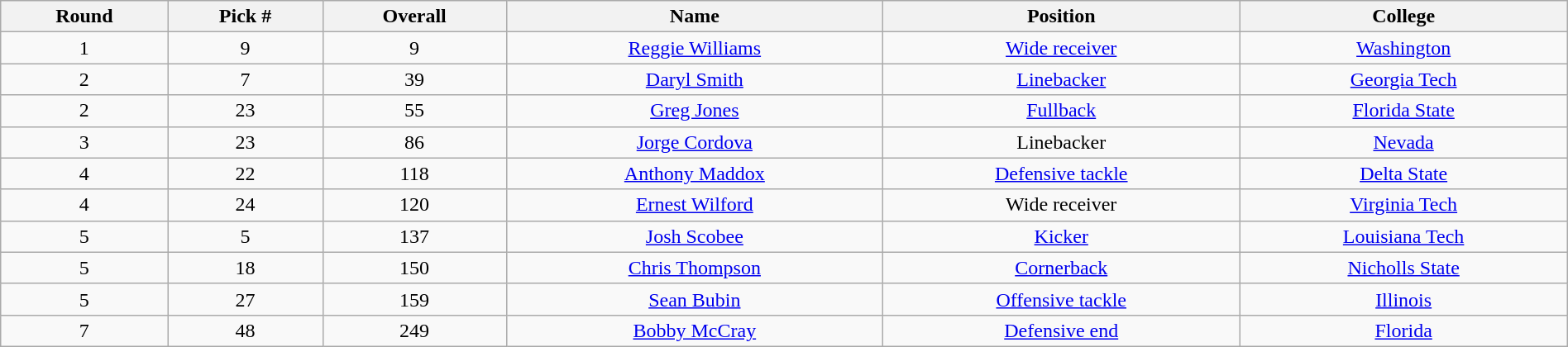<table class="wikitable sortable sortable" style="width: 100%; text-align:center">
<tr>
<th>Round</th>
<th>Pick #</th>
<th>Overall</th>
<th>Name</th>
<th>Position</th>
<th>College</th>
</tr>
<tr>
<td>1</td>
<td>9</td>
<td>9</td>
<td><a href='#'>Reggie Williams</a></td>
<td><a href='#'>Wide receiver</a></td>
<td><a href='#'>Washington</a></td>
</tr>
<tr>
<td>2</td>
<td>7</td>
<td>39</td>
<td><a href='#'>Daryl Smith</a></td>
<td><a href='#'>Linebacker</a></td>
<td><a href='#'>Georgia Tech</a></td>
</tr>
<tr>
<td>2</td>
<td>23</td>
<td>55</td>
<td><a href='#'>Greg Jones</a></td>
<td><a href='#'>Fullback</a></td>
<td><a href='#'>Florida State</a></td>
</tr>
<tr>
<td>3</td>
<td>23</td>
<td>86</td>
<td><a href='#'>Jorge Cordova</a></td>
<td>Linebacker</td>
<td><a href='#'>Nevada</a></td>
</tr>
<tr>
<td>4</td>
<td>22</td>
<td>118</td>
<td><a href='#'>Anthony Maddox</a></td>
<td><a href='#'>Defensive tackle</a></td>
<td><a href='#'>Delta State</a></td>
</tr>
<tr>
<td>4</td>
<td>24</td>
<td>120</td>
<td><a href='#'>Ernest Wilford</a></td>
<td>Wide receiver</td>
<td><a href='#'>Virginia Tech</a></td>
</tr>
<tr>
<td>5</td>
<td>5</td>
<td>137</td>
<td><a href='#'>Josh Scobee</a></td>
<td><a href='#'>Kicker</a></td>
<td><a href='#'>Louisiana Tech</a></td>
</tr>
<tr>
<td>5</td>
<td>18</td>
<td>150</td>
<td><a href='#'>Chris Thompson</a></td>
<td><a href='#'>Cornerback</a></td>
<td><a href='#'>Nicholls State</a></td>
</tr>
<tr>
<td>5</td>
<td>27</td>
<td>159</td>
<td><a href='#'>Sean Bubin</a></td>
<td><a href='#'>Offensive tackle</a></td>
<td><a href='#'>Illinois</a></td>
</tr>
<tr>
<td>7</td>
<td>48</td>
<td>249</td>
<td><a href='#'>Bobby McCray</a></td>
<td><a href='#'>Defensive end</a></td>
<td><a href='#'>Florida</a></td>
</tr>
</table>
